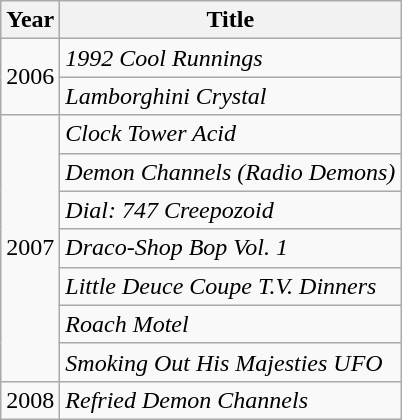<table class="wikitable">
<tr>
<th>Year</th>
<th>Title</th>
</tr>
<tr>
<td rowspan="2">2006</td>
<td><em>1992 Cool Runnings</em></td>
</tr>
<tr>
<td><em>Lamborghini Crystal</em></td>
</tr>
<tr>
<td rowspan="7">2007</td>
<td><em>Clock Tower Acid</em></td>
</tr>
<tr>
<td><em>Demon Channels (Radio Demons)</em></td>
</tr>
<tr>
<td><em>Dial: 747 Creepozoid</em></td>
</tr>
<tr>
<td><em>Draco-Shop Bop Vol. 1</em></td>
</tr>
<tr>
<td><em>Little Deuce Coupe T.V. Dinners</em></td>
</tr>
<tr>
<td><em>Roach Motel</em></td>
</tr>
<tr>
<td><em>Smoking Out His Majesties UFO</em></td>
</tr>
<tr>
<td>2008</td>
<td><em>Refried Demon Channels</em></td>
</tr>
</table>
